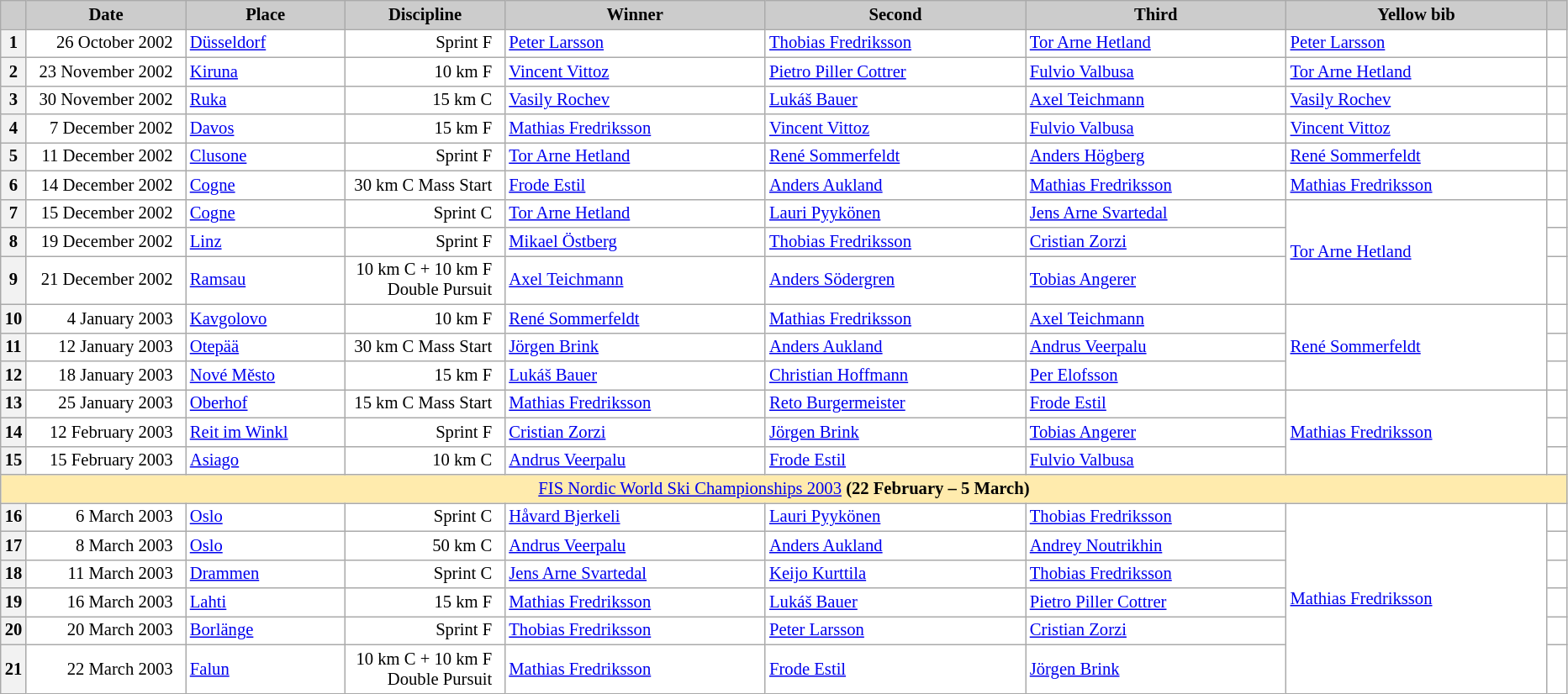<table class="wikitable plainrowheaders" style="background:#fff; font-size:86%; line-height:16px; border:grey solid 1px; border-collapse:collapse;">
<tr style="background:#ccc; text-align:center;">
<th scope="col" style="background:#ccc; width=20 px;"></th>
<th scope="col" style="background:#ccc; width:120px;">Date</th>
<th scope="col" style="background:#ccc; width:120px;">Place</th>
<th scope="col" style="background:#ccc; width:120px;">Discipline</th>
<th scope="col" style="background:#ccc; width:200px;">Winner</th>
<th scope="col" style="background:#ccc; width:200px;">Second</th>
<th scope="col" style="background:#ccc; width:200px;">Third</th>
<th scope="col" style="background:#ccc; width:200px;">Yellow bib</th>
<th scope="col" style="background:#ccc; width:10px;"></th>
</tr>
<tr>
<th>1</th>
<td align=right>26 October 2002  </td>
<td> <a href='#'>Düsseldorf</a></td>
<td align=right>Sprint F  </td>
<td> <a href='#'>Peter Larsson</a></td>
<td> <a href='#'>Thobias Fredriksson</a></td>
<td> <a href='#'>Tor Arne Hetland</a></td>
<td> <a href='#'>Peter Larsson</a></td>
<td></td>
</tr>
<tr>
<th>2</th>
<td align=right>23 November 2002  </td>
<td> <a href='#'>Kiruna</a></td>
<td align=right>10 km F  </td>
<td> <a href='#'>Vincent Vittoz</a></td>
<td> <a href='#'>Pietro Piller Cottrer</a></td>
<td> <a href='#'>Fulvio Valbusa</a></td>
<td> <a href='#'>Tor Arne Hetland</a></td>
<td></td>
</tr>
<tr>
<th>3</th>
<td align=right>30 November 2002  </td>
<td> <a href='#'>Ruka</a></td>
<td align=right>15 km C  </td>
<td> <a href='#'>Vasily Rochev</a></td>
<td> <a href='#'>Lukáš Bauer</a></td>
<td> <a href='#'>Axel Teichmann</a></td>
<td> <a href='#'>Vasily Rochev</a></td>
<td></td>
</tr>
<tr>
<th>4</th>
<td align=right>7 December 2002  </td>
<td> <a href='#'>Davos</a></td>
<td align=right>15 km F  </td>
<td> <a href='#'>Mathias Fredriksson</a></td>
<td> <a href='#'>Vincent Vittoz</a></td>
<td> <a href='#'>Fulvio Valbusa</a></td>
<td> <a href='#'>Vincent Vittoz</a></td>
<td></td>
</tr>
<tr>
<th>5</th>
<td align=right>11 December 2002  </td>
<td> <a href='#'>Clusone</a></td>
<td align=right>Sprint F  </td>
<td> <a href='#'>Tor Arne Hetland</a></td>
<td> <a href='#'>René Sommerfeldt</a></td>
<td> <a href='#'>Anders Högberg</a></td>
<td> <a href='#'>René Sommerfeldt</a></td>
<td></td>
</tr>
<tr>
<th>6</th>
<td align=right>14 December 2002  </td>
<td> <a href='#'>Cogne</a></td>
<td align=right>30 km C Mass Start  </td>
<td> <a href='#'>Frode Estil</a></td>
<td> <a href='#'>Anders Aukland</a></td>
<td> <a href='#'>Mathias Fredriksson</a></td>
<td> <a href='#'>Mathias Fredriksson</a></td>
<td></td>
</tr>
<tr>
<th>7</th>
<td align=right>15 December 2002  </td>
<td> <a href='#'>Cogne</a></td>
<td align=right>Sprint C  </td>
<td> <a href='#'>Tor Arne Hetland</a></td>
<td> <a href='#'>Lauri Pyykönen</a></td>
<td> <a href='#'>Jens Arne Svartedal</a></td>
<td rowspan="3"> <a href='#'>Tor Arne Hetland</a></td>
<td></td>
</tr>
<tr>
<th>8</th>
<td align=right>19 December 2002  </td>
<td> <a href='#'>Linz</a></td>
<td align=right>Sprint F  </td>
<td> <a href='#'>Mikael Östberg</a></td>
<td> <a href='#'>Thobias Fredriksson</a></td>
<td> <a href='#'>Cristian Zorzi</a></td>
<td></td>
</tr>
<tr>
<th>9</th>
<td align=right>21 December 2002  </td>
<td> <a href='#'>Ramsau</a></td>
<td align=right>10 km C + 10 km F  <br>Double Pursuit  </td>
<td> <a href='#'>Axel Teichmann</a></td>
<td> <a href='#'>Anders Södergren</a></td>
<td> <a href='#'>Tobias Angerer</a></td>
<td></td>
</tr>
<tr>
<th>10</th>
<td align=right>4 January 2003  </td>
<td> <a href='#'>Kavgolovo</a></td>
<td align=right>10 km F  </td>
<td> <a href='#'>René Sommerfeldt</a></td>
<td> <a href='#'>Mathias Fredriksson</a></td>
<td> <a href='#'>Axel Teichmann</a></td>
<td rowspan="3"> <a href='#'>René Sommerfeldt</a></td>
<td></td>
</tr>
<tr>
<th>11</th>
<td align=right>12 January 2003  </td>
<td> <a href='#'>Otepää</a></td>
<td align=right>30 km C Mass Start  </td>
<td> <a href='#'>Jörgen Brink</a></td>
<td> <a href='#'>Anders Aukland</a></td>
<td> <a href='#'>Andrus Veerpalu</a></td>
<td></td>
</tr>
<tr>
<th>12</th>
<td align=right>18 January 2003  </td>
<td> <a href='#'>Nové Město</a></td>
<td align=right>15 km F  </td>
<td> <a href='#'>Lukáš Bauer</a></td>
<td> <a href='#'>Christian Hoffmann</a></td>
<td> <a href='#'>Per Elofsson</a></td>
<td></td>
</tr>
<tr>
<th>13</th>
<td align=right>25 January 2003  </td>
<td> <a href='#'>Oberhof</a></td>
<td align=right>15 km C Mass Start  </td>
<td> <a href='#'>Mathias Fredriksson</a></td>
<td> <a href='#'>Reto Burgermeister</a></td>
<td> <a href='#'>Frode Estil</a></td>
<td rowspan="3"> <a href='#'>Mathias Fredriksson</a></td>
<td></td>
</tr>
<tr>
<th>14</th>
<td align=right>12 February 2003  </td>
<td> <a href='#'>Reit im Winkl</a></td>
<td align=right>Sprint F  </td>
<td> <a href='#'>Cristian Zorzi</a></td>
<td> <a href='#'>Jörgen Brink</a></td>
<td> <a href='#'>Tobias Angerer</a></td>
<td></td>
</tr>
<tr>
<th>15</th>
<td align=right>15 February 2003  </td>
<td> <a href='#'>Asiago</a></td>
<td align=right>10 km C  </td>
<td> <a href='#'>Andrus Veerpalu</a></td>
<td> <a href='#'>Frode Estil</a></td>
<td> <a href='#'>Fulvio Valbusa</a></td>
<td></td>
</tr>
<tr style="background:#FFEBAD">
<td colspan=9 align=center><a href='#'>FIS Nordic World Ski Championships 2003</a> <strong>(22 February – 5 March)</strong></td>
</tr>
<tr>
<th>16</th>
<td align=right>6 March 2003  </td>
<td> <a href='#'>Oslo</a></td>
<td align=right>Sprint C  </td>
<td> <a href='#'>Håvard Bjerkeli</a></td>
<td> <a href='#'>Lauri Pyykönen</a></td>
<td> <a href='#'>Thobias Fredriksson</a></td>
<td rowspan="6"> <a href='#'>Mathias Fredriksson</a></td>
<td></td>
</tr>
<tr>
<th>17</th>
<td align=right>8 March 2003  </td>
<td> <a href='#'>Oslo</a></td>
<td align=right>50 km C  </td>
<td> <a href='#'>Andrus Veerpalu</a></td>
<td> <a href='#'>Anders Aukland</a></td>
<td> <a href='#'>Andrey Noutrikhin</a></td>
<td></td>
</tr>
<tr>
<th>18</th>
<td align=right>11 March 2003  </td>
<td> <a href='#'>Drammen</a></td>
<td align=right>Sprint C  </td>
<td> <a href='#'>Jens Arne Svartedal</a></td>
<td> <a href='#'>Keijo Kurttila</a></td>
<td> <a href='#'>Thobias Fredriksson</a></td>
<td></td>
</tr>
<tr>
<th>19</th>
<td align=right>16 March 2003  </td>
<td> <a href='#'>Lahti</a></td>
<td align=right>15 km F  </td>
<td> <a href='#'>Mathias Fredriksson</a></td>
<td> <a href='#'>Lukáš Bauer</a></td>
<td> <a href='#'>Pietro Piller Cottrer</a></td>
<td></td>
</tr>
<tr>
<th>20</th>
<td align=right>20 March 2003  </td>
<td> <a href='#'>Borlänge</a></td>
<td align=right>Sprint F  </td>
<td> <a href='#'>Thobias Fredriksson</a></td>
<td> <a href='#'>Peter Larsson</a></td>
<td> <a href='#'>Cristian Zorzi</a></td>
<td></td>
</tr>
<tr>
<th>21</th>
<td align=right>22 March 2003  </td>
<td> <a href='#'>Falun</a></td>
<td align=right>10 km C + 10 km F  <br>Double Pursuit  </td>
<td> <a href='#'>Mathias Fredriksson</a></td>
<td> <a href='#'>Frode Estil</a></td>
<td> <a href='#'>Jörgen Brink</a></td>
<td></td>
</tr>
</table>
